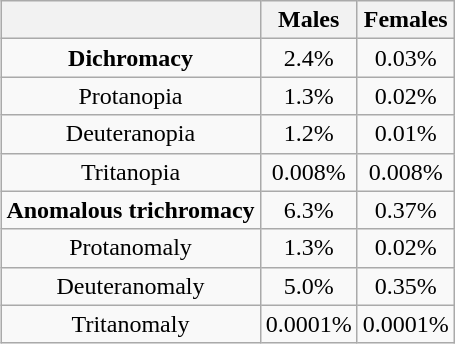<table class="wikitable" style = "float: right; margin-left:15px; text-align:center">
<tr>
<th></th>
<th>Males</th>
<th>Females</th>
</tr>
<tr>
<td><strong>Dichromacy</strong></td>
<td>2.4%</td>
<td>0.03%</td>
</tr>
<tr>
<td>Protanopia</td>
<td>1.3%</td>
<td>0.02%</td>
</tr>
<tr>
<td>Deuteranopia</td>
<td>1.2%</td>
<td>0.01%</td>
</tr>
<tr>
<td>Tritanopia</td>
<td>0.008%</td>
<td>0.008%</td>
</tr>
<tr>
<td><strong>Anomalous trichromacy</strong></td>
<td>6.3%</td>
<td>0.37%</td>
</tr>
<tr>
<td>Protanomaly</td>
<td>1.3%</td>
<td>0.02%</td>
</tr>
<tr>
<td>Deuteranomaly</td>
<td>5.0%</td>
<td>0.35%</td>
</tr>
<tr>
<td>Tritanomaly</td>
<td>0.0001%</td>
<td>0.0001%</td>
</tr>
</table>
